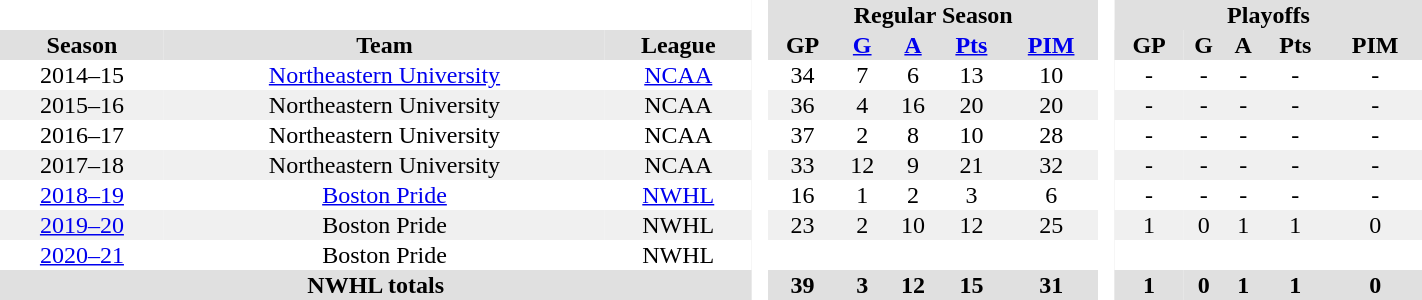<table border="0" cellpadding="1" cellspacing="0" style="text-align:center; width:75%">
<tr bgcolor="#e0e0e0">
<th colspan="3"  bgcolor="#ffffff"> </th>
<th rowspan="99" bgcolor="#ffffff"> </th>
<th colspan="5">Regular Season</th>
<th rowspan="99" bgcolor="#ffffff"> </th>
<th colspan="5">Playoffs</th>
</tr>
<tr bgcolor="#e0e0e0">
<th>Season</th>
<th>Team</th>
<th>League</th>
<th>GP</th>
<th><a href='#'>G</a></th>
<th><a href='#'>A</a></th>
<th><a href='#'>Pts</a></th>
<th><a href='#'>PIM</a></th>
<th>GP</th>
<th>G</th>
<th>A</th>
<th>Pts</th>
<th>PIM</th>
</tr>
<tr>
<td>2014–15</td>
<td><a href='#'>Northeastern University</a></td>
<td><a href='#'>NCAA</a></td>
<td>34</td>
<td>7</td>
<td>6</td>
<td>13</td>
<td>10</td>
<td>-</td>
<td>-</td>
<td>-</td>
<td>-</td>
<td>-</td>
</tr>
<tr bgcolor="#f0f0f0">
<td>2015–16</td>
<td>Northeastern University</td>
<td>NCAA</td>
<td>36</td>
<td>4</td>
<td>16</td>
<td>20</td>
<td>20</td>
<td>-</td>
<td>-</td>
<td>-</td>
<td>-</td>
<td>-</td>
</tr>
<tr>
<td>2016–17</td>
<td>Northeastern University</td>
<td>NCAA</td>
<td>37</td>
<td>2</td>
<td>8</td>
<td>10</td>
<td>28</td>
<td>-</td>
<td>-</td>
<td>-</td>
<td>-</td>
<td>-</td>
</tr>
<tr bgcolor="#f0f0f0">
<td>2017–18</td>
<td>Northeastern University</td>
<td>NCAA</td>
<td>33</td>
<td>12</td>
<td>9</td>
<td>21</td>
<td>32</td>
<td>-</td>
<td>-</td>
<td>-</td>
<td>-</td>
<td>-</td>
</tr>
<tr>
<td><a href='#'>2018–19</a></td>
<td><a href='#'>Boston Pride</a></td>
<td><a href='#'>NWHL</a></td>
<td>16</td>
<td>1</td>
<td>2</td>
<td>3</td>
<td>6</td>
<td>-</td>
<td>-</td>
<td>-</td>
<td>-</td>
<td>-</td>
</tr>
<tr bgcolor="#f0f0f0">
<td><a href='#'>2019–20</a></td>
<td>Boston Pride</td>
<td>NWHL</td>
<td>23</td>
<td>2</td>
<td>10</td>
<td>12</td>
<td>25</td>
<td>1</td>
<td>0</td>
<td>1</td>
<td>1</td>
<td>0</td>
</tr>
<tr>
<td><a href='#'>2020–21</a></td>
<td>Boston Pride</td>
<td>NWHL</td>
<td></td>
<td></td>
<td></td>
<td></td>
<td></td>
<td></td>
<td></td>
<td></td>
<td></td>
<td></td>
</tr>
<tr>
</tr>
<tr bgcolor="#e0e0e0">
<th colspan="3">NWHL totals</th>
<th>39</th>
<th>3</th>
<th>12</th>
<th>15</th>
<th>31</th>
<th>1</th>
<th>0</th>
<th>1</th>
<th>1</th>
<th>0</th>
</tr>
</table>
